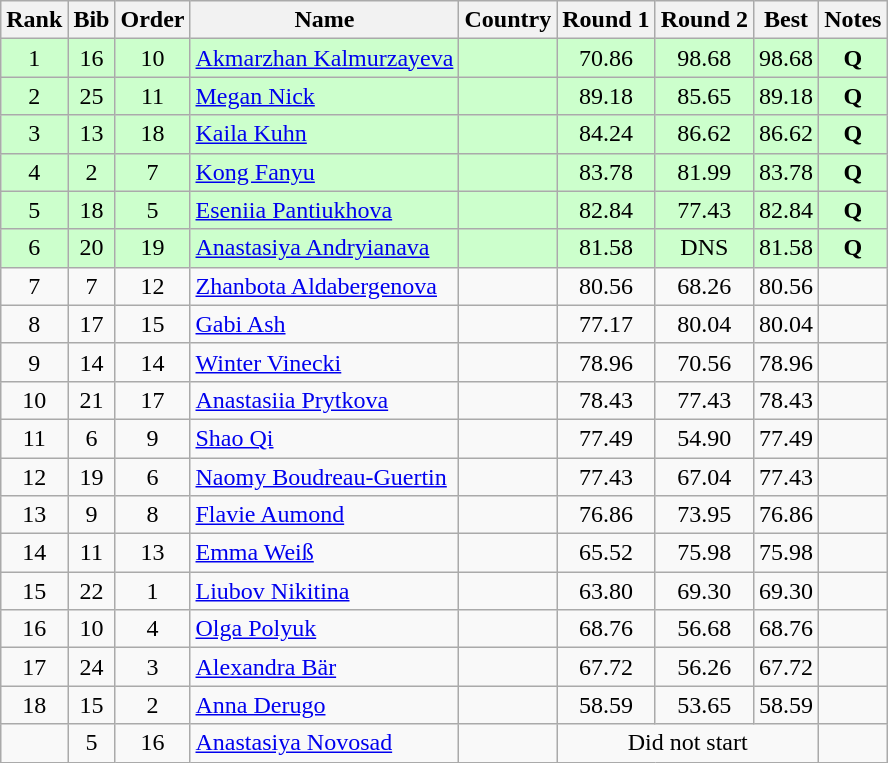<table class="wikitable sortable" style="text-align:center">
<tr>
<th>Rank</th>
<th>Bib</th>
<th>Order</th>
<th>Name</th>
<th>Country</th>
<th>Round 1</th>
<th>Round 2</th>
<th>Best</th>
<th>Notes</th>
</tr>
<tr bgcolor=#ccffcc>
<td>1</td>
<td>16</td>
<td>10</td>
<td align=left><a href='#'>Akmarzhan Kalmurzayeva</a></td>
<td align=left></td>
<td>70.86</td>
<td>98.68</td>
<td>98.68</td>
<td><strong>Q</strong></td>
</tr>
<tr bgcolor=#ccffcc>
<td>2</td>
<td>25</td>
<td>11</td>
<td align=left><a href='#'>Megan Nick</a></td>
<td align=left></td>
<td>89.18</td>
<td>85.65</td>
<td>89.18</td>
<td><strong>Q</strong></td>
</tr>
<tr bgcolor=#ccffcc>
<td>3</td>
<td>13</td>
<td>18</td>
<td align=left><a href='#'>Kaila Kuhn</a></td>
<td align=left></td>
<td>84.24</td>
<td>86.62</td>
<td>86.62</td>
<td><strong>Q</strong></td>
</tr>
<tr bgcolor=#ccffcc>
<td>4</td>
<td>2</td>
<td>7</td>
<td align=left><a href='#'>Kong Fanyu</a></td>
<td align=left></td>
<td>83.78</td>
<td>81.99</td>
<td>83.78</td>
<td><strong>Q</strong></td>
</tr>
<tr bgcolor=#ccffcc>
<td>5</td>
<td>18</td>
<td>5</td>
<td align=left><a href='#'>Eseniia Pantiukhova</a></td>
<td align=left></td>
<td>82.84</td>
<td>77.43</td>
<td>82.84</td>
<td><strong>Q</strong></td>
</tr>
<tr bgcolor=#ccffcc>
<td>6</td>
<td>20</td>
<td>19</td>
<td align=left><a href='#'>Anastasiya Andryianava</a></td>
<td align=left></td>
<td>81.58</td>
<td>DNS</td>
<td>81.58</td>
<td><strong>Q</strong></td>
</tr>
<tr>
<td>7</td>
<td>7</td>
<td>12</td>
<td align=left><a href='#'>Zhanbota Aldabergenova</a></td>
<td align=left></td>
<td>80.56</td>
<td>68.26</td>
<td>80.56</td>
<td></td>
</tr>
<tr>
<td>8</td>
<td>17</td>
<td>15</td>
<td align=left><a href='#'>Gabi Ash</a></td>
<td align=left></td>
<td>77.17</td>
<td>80.04</td>
<td>80.04</td>
<td></td>
</tr>
<tr>
<td>9</td>
<td>14</td>
<td>14</td>
<td align=left><a href='#'>Winter Vinecki</a></td>
<td align=left></td>
<td>78.96</td>
<td>70.56</td>
<td>78.96</td>
<td></td>
</tr>
<tr>
<td>10</td>
<td>21</td>
<td>17</td>
<td align=left><a href='#'>Anastasiia Prytkova</a></td>
<td align=left></td>
<td>78.43</td>
<td>77.43</td>
<td>78.43</td>
<td></td>
</tr>
<tr>
<td>11</td>
<td>6</td>
<td>9</td>
<td align=left><a href='#'>Shao Qi</a></td>
<td align=left></td>
<td>77.49</td>
<td>54.90</td>
<td>77.49</td>
<td></td>
</tr>
<tr>
<td>12</td>
<td>19</td>
<td>6</td>
<td align=left><a href='#'>Naomy Boudreau-Guertin</a></td>
<td align=left></td>
<td>77.43</td>
<td>67.04</td>
<td>77.43</td>
<td></td>
</tr>
<tr>
<td>13</td>
<td>9</td>
<td>8</td>
<td align=left><a href='#'>Flavie Aumond</a></td>
<td align=left></td>
<td>76.86</td>
<td>73.95</td>
<td>76.86</td>
<td></td>
</tr>
<tr>
<td>14</td>
<td>11</td>
<td>13</td>
<td align=left><a href='#'>Emma Weiß</a></td>
<td align=left></td>
<td>65.52</td>
<td>75.98</td>
<td>75.98</td>
<td></td>
</tr>
<tr>
<td>15</td>
<td>22</td>
<td>1</td>
<td align=left><a href='#'>Liubov Nikitina</a></td>
<td align=left></td>
<td>63.80</td>
<td>69.30</td>
<td>69.30</td>
<td></td>
</tr>
<tr>
<td>16</td>
<td>10</td>
<td>4</td>
<td align=left><a href='#'>Olga Polyuk</a></td>
<td align=left></td>
<td>68.76</td>
<td>56.68</td>
<td>68.76</td>
<td></td>
</tr>
<tr>
<td>17</td>
<td>24</td>
<td>3</td>
<td align=left><a href='#'>Alexandra Bär</a></td>
<td align=left></td>
<td>67.72</td>
<td>56.26</td>
<td>67.72</td>
<td></td>
</tr>
<tr>
<td>18</td>
<td>15</td>
<td>2</td>
<td align=left><a href='#'>Anna Derugo</a></td>
<td align=left></td>
<td>58.59</td>
<td>53.65</td>
<td>58.59</td>
<td></td>
</tr>
<tr>
<td></td>
<td>5</td>
<td>16</td>
<td align=left><a href='#'>Anastasiya Novosad</a></td>
<td align=left></td>
<td colspan=3>Did not start</td>
<td></td>
</tr>
</table>
